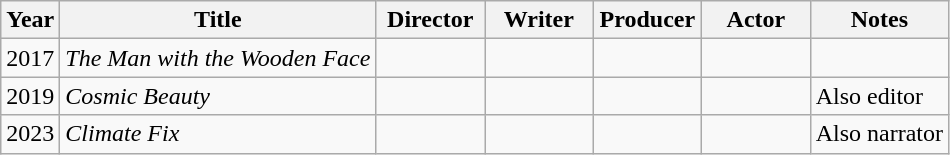<table class="wikitable">
<tr>
<th>Year</th>
<th>Title</th>
<th width=65>Director</th>
<th width=65>Writer</th>
<th width=65>Producer</th>
<th width=65>Actor</th>
<th>Notes</th>
</tr>
<tr>
<td>2017</td>
<td><em>The Man with the Wooden Face</em></td>
<td></td>
<td></td>
<td></td>
<td></td>
<td></td>
</tr>
<tr>
<td>2019</td>
<td><em>Cosmic Beauty</em></td>
<td></td>
<td></td>
<td></td>
<td></td>
<td>Also editor<br></td>
</tr>
<tr>
<td>2023</td>
<td><em>Climate Fix</em></td>
<td></td>
<td></td>
<td></td>
<td></td>
<td>Also narrator</td>
</tr>
</table>
